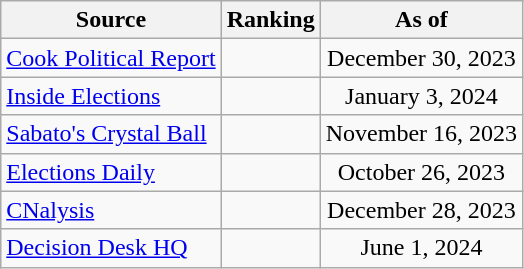<table class="wikitable" style="text-align:center">
<tr>
<th>Source</th>
<th>Ranking</th>
<th>As of</th>
</tr>
<tr>
<td align=left><a href='#'>Cook Political Report</a></td>
<td></td>
<td>December 30, 2023</td>
</tr>
<tr>
<td align=left><a href='#'>Inside Elections</a></td>
<td></td>
<td>January 3, 2024</td>
</tr>
<tr>
<td align=left><a href='#'>Sabato's Crystal Ball</a></td>
<td></td>
<td>November 16, 2023</td>
</tr>
<tr>
<td align=left><a href='#'>Elections Daily</a></td>
<td></td>
<td>October 26, 2023</td>
</tr>
<tr>
<td align=left><a href='#'>CNalysis</a></td>
<td></td>
<td>December 28, 2023</td>
</tr>
<tr>
<td align=left><a href='#'>Decision Desk HQ</a></td>
<td></td>
<td>June 1, 2024</td>
</tr>
</table>
